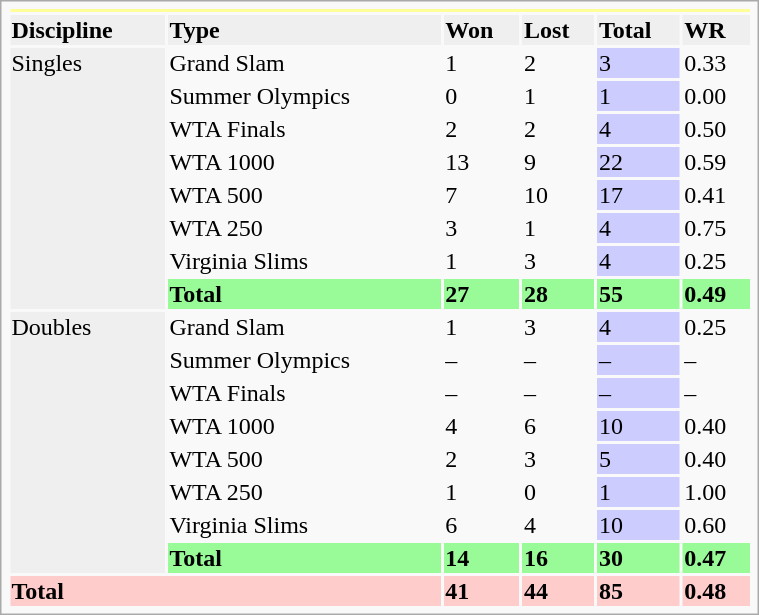<table class="infobox vcard vevent nowrap" width="40%">
<tr bgcolor=FFFF99>
<th colspan=6></th>
</tr>
<tr style=background:#efefef;font-weight:bold>
<td>Discipline</td>
<td>Type</td>
<td>Won</td>
<td>Lost</td>
<td>Total</td>
<td>WR</td>
</tr>
<tr>
<td rowspan="8" bgcolor="efefef">Singles</td>
<td>Grand Slam</td>
<td>1</td>
<td>2</td>
<td bgcolor="CCCCFF">3</td>
<td>0.33</td>
</tr>
<tr>
<td>Summer Olympics</td>
<td>0</td>
<td>1</td>
<td bgcolor="CCCCFF">1</td>
<td>0.00</td>
</tr>
<tr>
<td>WTA Finals</td>
<td>2</td>
<td>2</td>
<td bgcolor="CCCCFF">4</td>
<td>0.50</td>
</tr>
<tr>
<td>WTA 1000</td>
<td>13</td>
<td>9</td>
<td bgcolor="CCCCFF">22</td>
<td>0.59</td>
</tr>
<tr>
<td>WTA 500</td>
<td>7</td>
<td>10</td>
<td bgcolor="CCCCFF">17</td>
<td>0.41</td>
</tr>
<tr>
<td>WTA 250</td>
<td>3</td>
<td>1</td>
<td bgcolor="CCCCFF">4</td>
<td>0.75</td>
</tr>
<tr>
<td>Virginia Slims</td>
<td>1</td>
<td>3</td>
<td bgcolor="CCCCFF">4</td>
<td>0.25</td>
</tr>
<tr style="background:#98FB98;font-weight:bold">
<td><strong>Total</strong></td>
<td>27</td>
<td>28</td>
<td>55</td>
<td>0.49</td>
</tr>
<tr>
<td rowspan="8" bgcolor="efefef">Doubles</td>
<td>Grand Slam</td>
<td>1</td>
<td>3</td>
<td bgcolor="CCCCFF">4</td>
<td>0.25</td>
</tr>
<tr>
<td>Summer Olympics</td>
<td>–</td>
<td>–</td>
<td bgcolor="CCCCFF">–</td>
<td>–</td>
</tr>
<tr>
<td>WTA Finals</td>
<td>–</td>
<td>–</td>
<td bgcolor="CCCCFF">–</td>
<td>–</td>
</tr>
<tr>
<td>WTA 1000</td>
<td>4</td>
<td>6</td>
<td bgcolor="CCCCFF">10</td>
<td>0.40</td>
</tr>
<tr>
<td>WTA 500</td>
<td>2</td>
<td>3</td>
<td bgcolor="CCCCFF">5</td>
<td>0.40</td>
</tr>
<tr>
<td>WTA 250</td>
<td>1</td>
<td>0</td>
<td bgcolor="CCCCFF">1</td>
<td>1.00</td>
</tr>
<tr>
<td>Virginia Slims</td>
<td>6</td>
<td>4</td>
<td bgcolor="CCCCFF">10</td>
<td>0.60</td>
</tr>
<tr style="background:#98FB98;font-weight:bold">
<td><strong>Total</strong></td>
<td>14</td>
<td>16</td>
<td>30</td>
<td>0.47</td>
</tr>
<tr style="background:#FCC;font-weight:bold">
<td colspan="2"><strong>Total</strong></td>
<td>41</td>
<td>44</td>
<td>85</td>
<td>0.48</td>
</tr>
</table>
